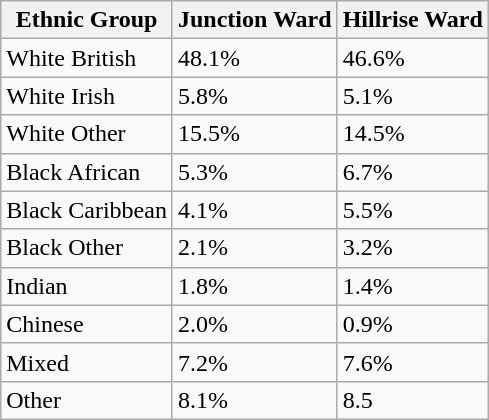<table class="wikitable sortable">
<tr>
<th>Ethnic Group</th>
<th>Junction Ward</th>
<th>Hillrise Ward</th>
</tr>
<tr>
<td>White British</td>
<td>48.1%</td>
<td>46.6%</td>
</tr>
<tr>
<td>White Irish</td>
<td>5.8%</td>
<td>5.1%</td>
</tr>
<tr>
<td>White Other</td>
<td>15.5%</td>
<td>14.5%</td>
</tr>
<tr>
<td>Black African</td>
<td>5.3%</td>
<td>6.7%</td>
</tr>
<tr>
<td>Black Caribbean</td>
<td>4.1%</td>
<td>5.5%</td>
</tr>
<tr>
<td>Black Other</td>
<td>2.1%</td>
<td>3.2%</td>
</tr>
<tr>
<td>Indian</td>
<td>1.8%</td>
<td>1.4%</td>
</tr>
<tr>
<td>Chinese</td>
<td>2.0%</td>
<td>0.9%</td>
</tr>
<tr>
<td>Mixed</td>
<td>7.2%</td>
<td>7.6%</td>
</tr>
<tr>
<td>Other</td>
<td>8.1%</td>
<td>8.5</td>
</tr>
</table>
